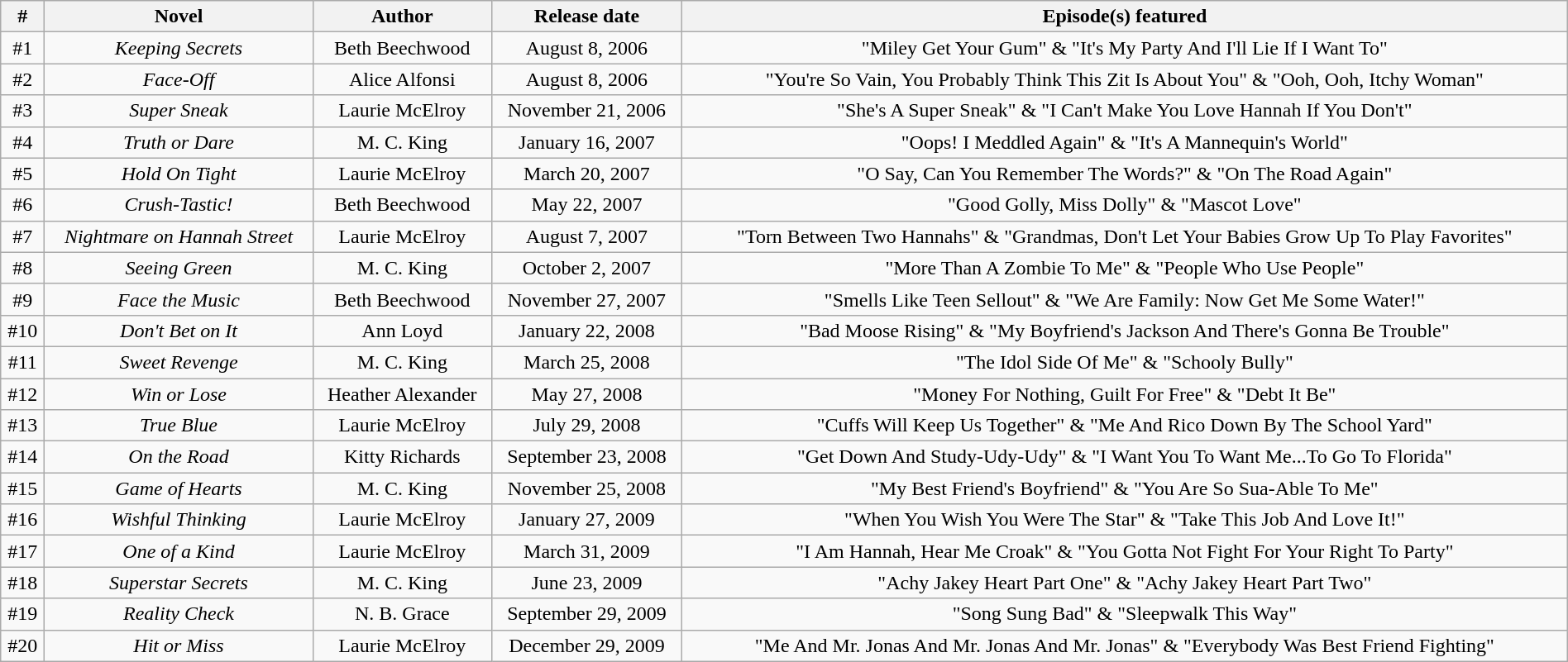<table class="wikitable sortable" width="100%" border="1" style="font-size: 100%; text-align:center">
<tr>
<th>#</th>
<th>Novel</th>
<th>Author</th>
<th>Release date</th>
<th>Episode(s) featured</th>
</tr>
<tr>
<td>#1</td>
<td><em>Keeping Secrets</em></td>
<td>Beth Beechwood</td>
<td>August 8, 2006</td>
<td>"Miley Get Your Gum" & "It's My Party And I'll Lie If I Want To"</td>
</tr>
<tr>
<td>#2</td>
<td><em>Face-Off</em></td>
<td>Alice Alfonsi</td>
<td>August 8, 2006</td>
<td>"You're So Vain, You Probably Think This Zit Is About You" & "Ooh, Ooh, Itchy Woman"</td>
</tr>
<tr>
<td>#3</td>
<td><em>Super Sneak</em></td>
<td>Laurie McElroy</td>
<td>November 21, 2006</td>
<td>"She's A Super Sneak" & "I Can't Make You Love Hannah If You Don't"</td>
</tr>
<tr>
<td>#4</td>
<td><em>Truth or Dare</em></td>
<td>M. C. King</td>
<td>January 16, 2007</td>
<td>"Oops! I Meddled Again" & "It's A Mannequin's World"</td>
</tr>
<tr>
<td>#5</td>
<td><em>Hold On Tight</em></td>
<td>Laurie McElroy</td>
<td>March 20, 2007</td>
<td>"O Say, Can You Remember The Words?" & "On The Road Again"</td>
</tr>
<tr>
<td>#6</td>
<td><em>Crush-Tastic!</em></td>
<td>Beth Beechwood</td>
<td>May 22, 2007</td>
<td>"Good Golly, Miss Dolly" & "Mascot Love"</td>
</tr>
<tr>
<td>#7</td>
<td><em>Nightmare on Hannah Street</em></td>
<td>Laurie McElroy</td>
<td>August 7, 2007</td>
<td>"Torn Between Two Hannahs" & "Grandmas, Don't Let Your Babies Grow Up To Play Favorites"</td>
</tr>
<tr>
<td>#8</td>
<td><em>Seeing Green</em></td>
<td>M. C. King</td>
<td>October 2, 2007</td>
<td>"More Than A Zombie To Me" & "People Who Use People"</td>
</tr>
<tr>
<td>#9</td>
<td><em>Face the Music</em></td>
<td>Beth Beechwood</td>
<td>November 27, 2007</td>
<td>"Smells Like Teen Sellout" & "We Are Family: Now Get Me Some Water!"</td>
</tr>
<tr>
<td>#10</td>
<td><em>Don't Bet on It</em></td>
<td>Ann Loyd</td>
<td>January 22, 2008</td>
<td>"Bad Moose Rising" & "My Boyfriend's Jackson And There's Gonna Be Trouble"</td>
</tr>
<tr>
<td>#11</td>
<td><em>Sweet Revenge</em></td>
<td>M. C. King</td>
<td>March 25, 2008</td>
<td>"The Idol Side Of Me" & "Schooly Bully"</td>
</tr>
<tr>
<td>#12</td>
<td><em>Win or Lose</em></td>
<td>Heather Alexander</td>
<td>May 27, 2008</td>
<td>"Money For Nothing, Guilt For Free" & "Debt It Be"</td>
</tr>
<tr>
<td>#13</td>
<td><em>True Blue</em></td>
<td>Laurie McElroy</td>
<td>July 29, 2008</td>
<td>"Cuffs Will Keep Us Together" & "Me And Rico Down By The School Yard"</td>
</tr>
<tr>
<td>#14</td>
<td><em>On the Road</em></td>
<td>Kitty Richards</td>
<td>September 23, 2008</td>
<td>"Get Down And Study-Udy-Udy" & "I Want You To Want Me...To Go To Florida"</td>
</tr>
<tr>
<td>#15</td>
<td><em>Game of Hearts</em></td>
<td>M. C. King</td>
<td>November 25, 2008</td>
<td>"My Best Friend's Boyfriend" & "You Are So Sua-Able To Me"</td>
</tr>
<tr>
<td>#16</td>
<td><em>Wishful Thinking</em></td>
<td>Laurie McElroy</td>
<td>January 27, 2009</td>
<td>"When You Wish You Were The Star" & "Take This Job And Love It!"</td>
</tr>
<tr>
<td>#17</td>
<td><em>One of a Kind</em></td>
<td>Laurie McElroy</td>
<td>March 31, 2009</td>
<td>"I Am Hannah, Hear Me Croak" & "You Gotta Not Fight For Your Right To Party"</td>
</tr>
<tr>
<td>#18</td>
<td><em>Superstar Secrets</em></td>
<td>M. C. King</td>
<td>June 23, 2009</td>
<td>"Achy Jakey Heart Part One" & "Achy Jakey Heart Part Two"</td>
</tr>
<tr>
<td>#19</td>
<td><em>Reality Check</em></td>
<td>N. B. Grace</td>
<td>September 29, 2009</td>
<td>"Song Sung Bad" & "Sleepwalk This Way"</td>
</tr>
<tr>
<td>#20</td>
<td><em>Hit or Miss</em></td>
<td>Laurie McElroy</td>
<td>December 29, 2009</td>
<td>"Me And Mr. Jonas And Mr. Jonas And Mr. Jonas" & "Everybody Was Best Friend Fighting"</td>
</tr>
</table>
